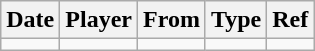<table class="wikitable">
<tr>
<th><strong>Date</strong></th>
<th><strong>Player</strong></th>
<th><strong>From</strong></th>
<th><strong>Type</strong></th>
<th><strong>Ref</strong></th>
</tr>
<tr>
<td></td>
<td></td>
<td></td>
<td></td>
<td></td>
</tr>
</table>
